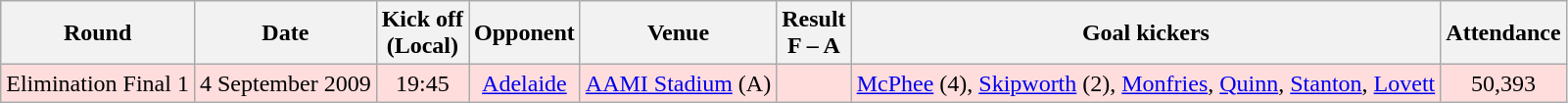<table class="wikitable" style="text-align:center">
<tr>
<th>Round</th>
<th>Date</th>
<th>Kick off<br>(Local)</th>
<th>Opponent</th>
<th>Venue</th>
<th>Result<br>F – A</th>
<th>Goal kickers</th>
<th>Attendance</th>
</tr>
<tr style="background:#fdd;">
<td>Elimination Final 1</td>
<td>4 September 2009</td>
<td>19:45</td>
<td><a href='#'>Adelaide</a></td>
<td><a href='#'>AAMI Stadium</a> (A)</td>
<td></td>
<td><a href='#'>McPhee</a> (4), <a href='#'>Skipworth</a> (2), <a href='#'>Monfries</a>, <a href='#'>Quinn</a>, <a href='#'>Stanton</a>, <a href='#'>Lovett</a></td>
<td>50,393</td>
</tr>
</table>
